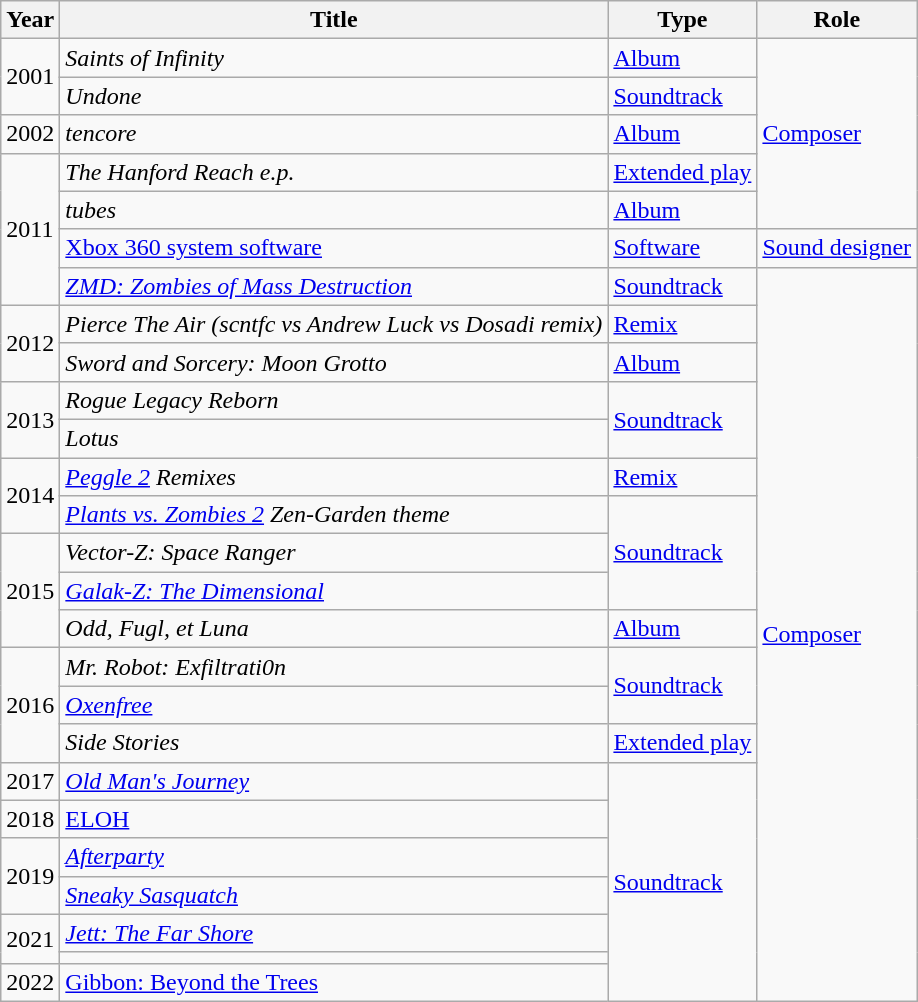<table class="wikitable">
<tr>
<th>Year</th>
<th>Title</th>
<th>Type</th>
<th>Role</th>
</tr>
<tr>
<td rowspan="2">2001</td>
<td><em>Saints of Infinity</em></td>
<td><a href='#'>Album</a></td>
<td rowspan="5"><a href='#'>Composer</a></td>
</tr>
<tr>
<td><em>Undone</em></td>
<td><a href='#'>Soundtrack</a></td>
</tr>
<tr>
<td>2002</td>
<td><em>tencore</em></td>
<td><a href='#'>Album</a></td>
</tr>
<tr>
<td rowspan="4">2011</td>
<td><em>The Hanford Reach e.p.</em></td>
<td><a href='#'>Extended play</a></td>
</tr>
<tr>
<td><em>tubes</em></td>
<td><a href='#'>Album</a></td>
</tr>
<tr>
<td><a href='#'>Xbox 360 system software</a></td>
<td><a href='#'>Software</a></td>
<td><a href='#'>Sound designer</a></td>
</tr>
<tr>
<td><a href='#'><em>ZMD: Zombies of Mass Destruction</em></a></td>
<td><a href='#'>Soundtrack</a></td>
<td rowspan="20"><a href='#'>Composer</a></td>
</tr>
<tr>
<td rowspan="2">2012</td>
<td><em>Pierce The Air (scntfc vs Andrew Luck vs Dosadi remix)</em></td>
<td><a href='#'>Remix</a></td>
</tr>
<tr>
<td><em>Sword and Sorcery: Moon Grotto</em></td>
<td><a href='#'>Album</a></td>
</tr>
<tr>
<td rowspan="2">2013</td>
<td><em>Rogue Legacy Reborn</em></td>
<td rowspan="2"><a href='#'>Soundtrack</a></td>
</tr>
<tr>
<td><em>Lotus</em></td>
</tr>
<tr>
<td rowspan="2">2014</td>
<td><em><a href='#'>Peggle 2</a> Remixes</em></td>
<td><a href='#'>Remix</a></td>
</tr>
<tr>
<td><em><a href='#'>Plants vs. Zombies 2</a> Zen-Garden theme</em></td>
<td rowspan="3"><a href='#'>Soundtrack</a></td>
</tr>
<tr>
<td rowspan="3">2015</td>
<td><em>Vector-Z: Space Ranger</em></td>
</tr>
<tr>
<td><em><a href='#'>Galak-Z: The Dimensional</a></em></td>
</tr>
<tr>
<td><em>Odd, Fugl, et Luna</em></td>
<td><a href='#'>Album</a></td>
</tr>
<tr>
<td rowspan="3">2016</td>
<td><em>Mr. Robot: Exfiltrati0n</em></td>
<td rowspan="2"><a href='#'>Soundtrack</a></td>
</tr>
<tr>
<td><em><a href='#'>Oxenfree</a></em></td>
</tr>
<tr>
<td><em>Side Stories</em></td>
<td><a href='#'>Extended play</a></td>
</tr>
<tr>
<td>2017</td>
<td><em><a href='#'>Old Man's Journey</a></em></td>
<td rowspan="7"><a href='#'>Soundtrack</a></td>
</tr>
<tr>
<td>2018</td>
<td><a href='#'>ELOH</a></td>
</tr>
<tr>
<td rowspan="2">2019</td>
<td><em><a href='#'>Afterparty</a></em></td>
</tr>
<tr>
<td><em><a href='#'>Sneaky Sasquatch</a></em></td>
</tr>
<tr>
<td rowspan="2">2021</td>
<td><em><a href='#'>Jett: The Far Shore</a></em></td>
</tr>
<tr>
<td></td>
</tr>
<tr>
<td>2022</td>
<td><a href='#'>Gibbon: Beyond the Trees</a></td>
</tr>
</table>
